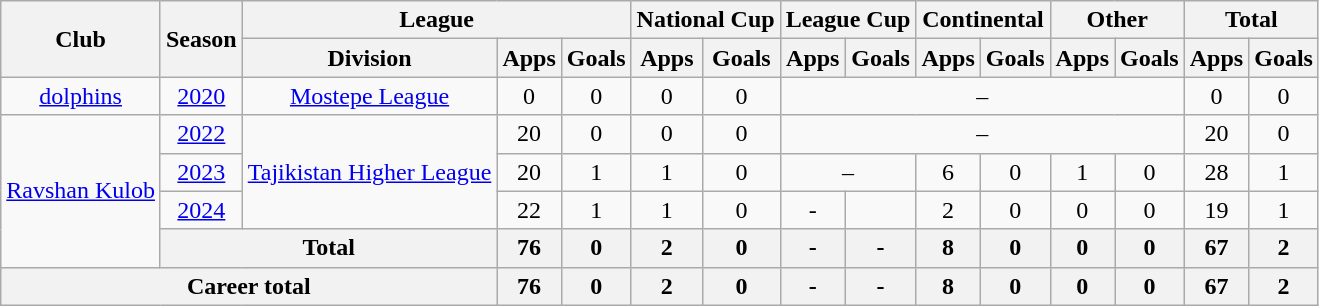<table class="wikitable" style="text-align: center">
<tr>
<th rowspan="2">Club</th>
<th rowspan="2">Season</th>
<th colspan="3">League</th>
<th colspan="2">National Cup</th>
<th colspan="2">League Cup</th>
<th colspan="2">Continental</th>
<th colspan="2">Other</th>
<th colspan="2">Total</th>
</tr>
<tr>
<th>Division</th>
<th>Apps</th>
<th>Goals</th>
<th>Apps</th>
<th>Goals</th>
<th>Apps</th>
<th>Goals</th>
<th>Apps</th>
<th>Goals</th>
<th>Apps</th>
<th>Goals</th>
<th>Apps</th>
<th>Goals</th>
</tr>
<tr>
<td><a href='#'>dolphins</a></td>
<td><a href='#'>2020</a></td>
<td><a href='#'>Mostepe League</a></td>
<td>0</td>
<td>0</td>
<td>0</td>
<td>0</td>
<td colspan="6">–</td>
<td>0</td>
<td>0</td>
</tr>
<tr>
<td rowspan="4"><a href='#'>Ravshan Kulob</a></td>
<td><a href='#'>2022</a></td>
<td rowspan="3"><a href='#'>Tajikistan Higher League</a></td>
<td>20</td>
<td>0</td>
<td>0</td>
<td>0</td>
<td colspan="6">–</td>
<td>20</td>
<td>0</td>
</tr>
<tr>
<td><a href='#'>2023</a></td>
<td>20</td>
<td>1</td>
<td>1</td>
<td>0</td>
<td colspan="2">–</td>
<td>6</td>
<td>0</td>
<td>1</td>
<td>0</td>
<td>28</td>
<td>1</td>
</tr>
<tr>
<td><a href='#'>2024</a></td>
<td>22</td>
<td>1</td>
<td>1</td>
<td>0</td>
<td colspan=“2”>-</td>
<td></td>
<td>2</td>
<td>0</td>
<td>0</td>
<td>0</td>
<td 0>19</td>
<td>1</td>
</tr>
<tr>
<th colspan="2">Total</th>
<th>76</th>
<th>0</th>
<th>2</th>
<th>0</th>
<th>-</th>
<th>-</th>
<th>8</th>
<th>0</th>
<th>0</th>
<th>0</th>
<th>67</th>
<th>2</th>
</tr>
<tr>
<th colspan="3">Career total</th>
<th>76</th>
<th>0</th>
<th>2</th>
<th>0</th>
<th>-</th>
<th>-</th>
<th>8</th>
<th>0</th>
<th>0</th>
<th>0</th>
<th>67</th>
<th>2</th>
</tr>
</table>
